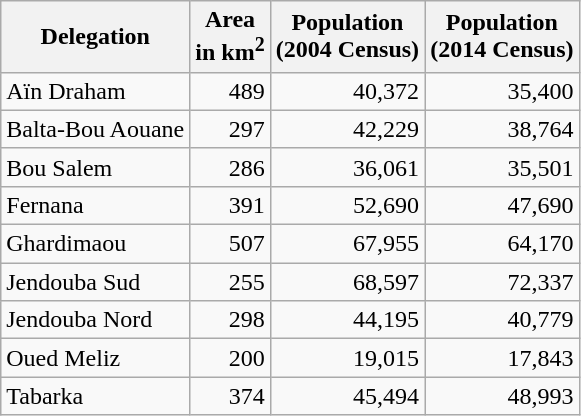<table class="wikitable">
<tr>
<th>Delegation</th>
<th>Area <br>in km<sup>2</sup></th>
<th>Population <br>(2004 Census)</th>
<th>Population <br>(2014 Census)</th>
</tr>
<tr>
<td>Aïn Draham</td>
<td align="right">489</td>
<td align="right">40,372</td>
<td align="right">35,400</td>
</tr>
<tr>
<td>Balta-Bou Aouane</td>
<td align="right">297</td>
<td align="right">42,229</td>
<td align="right">38,764</td>
</tr>
<tr>
<td>Bou Salem</td>
<td align="right">286</td>
<td align="right">36,061</td>
<td align="right">35,501</td>
</tr>
<tr>
<td>Fernana</td>
<td align="right">391</td>
<td align="right">52,690</td>
<td align="right">47,690</td>
</tr>
<tr>
<td>Ghardimaou</td>
<td align="right">507</td>
<td align="right">67,955</td>
<td align="right">64,170</td>
</tr>
<tr>
<td>Jendouba Sud</td>
<td align="right">255</td>
<td align="right">68,597</td>
<td align="right">72,337</td>
</tr>
<tr>
<td>Jendouba Nord</td>
<td align="right">298</td>
<td align="right">44,195</td>
<td align="right">40,779</td>
</tr>
<tr>
<td>Oued Meliz</td>
<td align="right">200</td>
<td align="right">19,015</td>
<td align="right">17,843</td>
</tr>
<tr>
<td>Tabarka</td>
<td align="right">374</td>
<td align="right">45,494</td>
<td align="right">48,993</td>
</tr>
</table>
